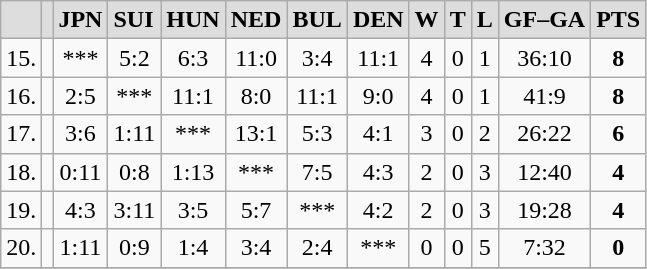<table class="wikitable">
<tr bgcolor="#dddddd">
<td></td>
<td></td>
<td><strong>JPN</strong></td>
<td><strong>SUI</strong></td>
<td><strong>HUN</strong></td>
<td><strong>NED</strong></td>
<td><strong>BUL</strong></td>
<td><strong>DEN</strong></td>
<td><strong>W</strong></td>
<td><strong>T</strong></td>
<td><strong>L</strong></td>
<td><strong>GF–GA</strong></td>
<td><strong>PTS</strong></td>
</tr>
<tr align=center>
<td>15.</td>
<td align=left></td>
<td>***</td>
<td>5:2</td>
<td>6:3</td>
<td>11:0</td>
<td>3:4</td>
<td>11:1</td>
<td>4</td>
<td>0</td>
<td>1</td>
<td>36:10</td>
<td><strong>8</strong></td>
</tr>
<tr align=center>
<td>16.</td>
<td align=left></td>
<td>2:5</td>
<td>***</td>
<td>11:1</td>
<td>8:0</td>
<td>11:1</td>
<td>9:0</td>
<td>4</td>
<td>0</td>
<td>1</td>
<td>41:9</td>
<td><strong>8</strong></td>
</tr>
<tr align=center>
<td>17.</td>
<td align=left></td>
<td>3:6</td>
<td>1:11</td>
<td>***</td>
<td>13:1</td>
<td>5:3</td>
<td>4:1</td>
<td>3</td>
<td>0</td>
<td>2</td>
<td>26:22</td>
<td><strong>6</strong></td>
</tr>
<tr align=center>
<td>18.</td>
<td align=left></td>
<td>0:11</td>
<td>0:8</td>
<td>1:13</td>
<td>***</td>
<td>7:5</td>
<td>4:3</td>
<td>2</td>
<td>0</td>
<td>3</td>
<td>12:40</td>
<td><strong>4</strong></td>
</tr>
<tr align=center>
<td>19.</td>
<td align=left></td>
<td>4:3</td>
<td>3:11</td>
<td>3:5</td>
<td>5:7</td>
<td>***</td>
<td>4:2</td>
<td>2</td>
<td>0</td>
<td>3</td>
<td>19:28</td>
<td><strong>4</strong></td>
</tr>
<tr align=center>
<td>20.</td>
<td align=left></td>
<td>1:11</td>
<td>0:9</td>
<td>1:4</td>
<td>3:4</td>
<td>2:4</td>
<td>***</td>
<td>0</td>
<td>0</td>
<td>5</td>
<td>7:32</td>
<td><strong>0</strong></td>
</tr>
<tr>
</tr>
</table>
